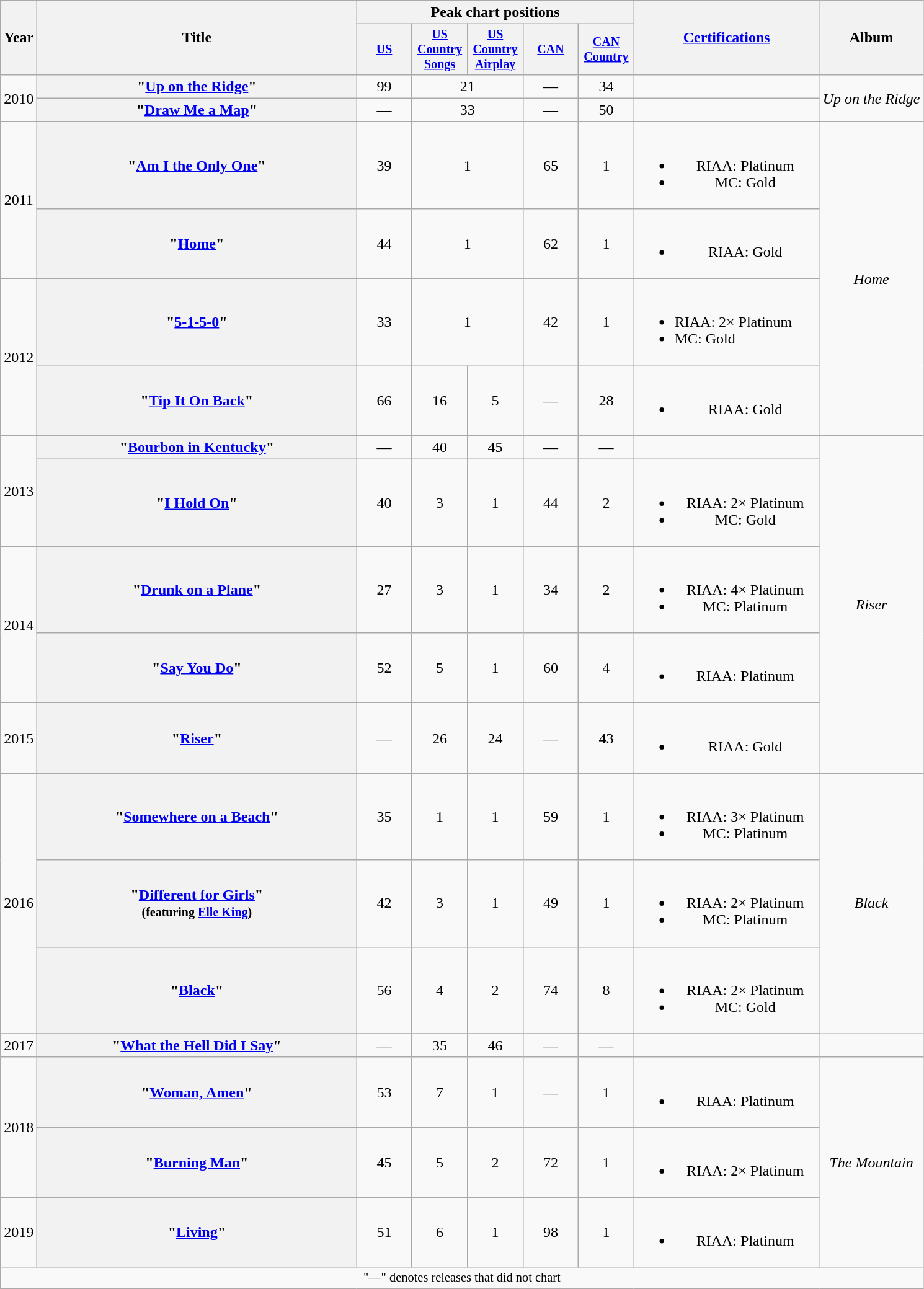<table class="wikitable plainrowheaders" style="text-align:center;">
<tr>
<th scope="col" rowspan="2">Year</th>
<th scope="col" rowspan="2" style="width:21em;">Title</th>
<th scope="col" colspan="5">Peak chart positions</th>
<th scope="col" rowspan="2" style="width:12em;"><a href='#'>Certifications</a><br></th>
<th scope="col" rowspan="2">Album</th>
</tr>
<tr style=font-size:smaller;>
<th scope="col" style="width:4em;"><a href='#'>US</a><br></th>
<th scope="col" style="width:4em;"><a href='#'>US Country Songs</a><br></th>
<th scope="col" style="width:4em;"><a href='#'>US Country Airplay</a><br></th>
<th scope="col" style="width:4em;"><a href='#'>CAN</a><br></th>
<th scope="col" style="width:4em;"><a href='#'>CAN Country</a><br></th>
</tr>
<tr>
<td rowspan="2">2010</td>
<th scope="row">"<a href='#'>Up on the Ridge</a>"</th>
<td>99</td>
<td colspan="2">21</td>
<td>—</td>
<td>34</td>
<td></td>
<td rowspan="2"><em>Up on the Ridge</em></td>
</tr>
<tr>
<th scope="row">"<a href='#'>Draw Me a Map</a>"</th>
<td>—</td>
<td colspan="2">33</td>
<td>—</td>
<td>50</td>
<td></td>
</tr>
<tr>
<td rowspan="2">2011</td>
<th scope="row">"<a href='#'>Am I the Only One</a>"</th>
<td>39</td>
<td colspan="2">1</td>
<td>65</td>
<td>1</td>
<td><br><ul><li>RIAA: Platinum</li><li>MC: Gold</li></ul></td>
<td rowspan="4"><em>Home</em></td>
</tr>
<tr>
<th scope="row">"<a href='#'>Home</a>"</th>
<td>44</td>
<td colspan="2">1</td>
<td>62</td>
<td>1</td>
<td><br><ul><li>RIAA: Gold</li></ul></td>
</tr>
<tr>
<td rowspan="2">2012</td>
<th scope="row">"<a href='#'>5-1-5-0</a>"</th>
<td>33</td>
<td colspan="2">1</td>
<td>42</td>
<td>1</td>
<td align="left"><br><ul><li>RIAA: 2× Platinum</li><li>MC: Gold</li></ul></td>
</tr>
<tr>
<th scope="row">"<a href='#'>Tip It On Back</a>"</th>
<td>66</td>
<td>16</td>
<td>5</td>
<td>—</td>
<td>28</td>
<td><br><ul><li>RIAA: Gold</li></ul></td>
</tr>
<tr>
<td rowspan="2">2013</td>
<th scope="row">"<a href='#'>Bourbon in Kentucky</a>"</th>
<td>—</td>
<td>40</td>
<td>45</td>
<td>—</td>
<td>—</td>
<td></td>
<td rowspan=5><em>Riser</em></td>
</tr>
<tr>
<th scope="row">"<a href='#'>I Hold On</a>"</th>
<td>40</td>
<td>3</td>
<td>1</td>
<td>44</td>
<td>2</td>
<td><br><ul><li>RIAA: 2× Platinum</li><li>MC: Gold</li></ul></td>
</tr>
<tr>
<td rowspan="2">2014</td>
<th scope="row">"<a href='#'>Drunk on a Plane</a>"</th>
<td>27</td>
<td>3</td>
<td>1</td>
<td>34</td>
<td>2</td>
<td><br><ul><li>RIAA: 4× Platinum</li><li>MC: Platinum</li></ul></td>
</tr>
<tr>
<th scope="row">"<a href='#'>Say You Do</a>"</th>
<td>52</td>
<td>5</td>
<td>1</td>
<td>60</td>
<td>4</td>
<td><br><ul><li>RIAA: Platinum</li></ul></td>
</tr>
<tr>
<td>2015</td>
<th scope="row">"<a href='#'>Riser</a>"</th>
<td>—</td>
<td>26</td>
<td>24</td>
<td>—</td>
<td>43</td>
<td><br><ul><li>RIAA: Gold</li></ul></td>
</tr>
<tr>
<td rowspan="3">2016</td>
<th scope="row">"<a href='#'>Somewhere on a Beach</a>"</th>
<td>35</td>
<td>1</td>
<td>1</td>
<td>59</td>
<td>1</td>
<td><br><ul><li>RIAA: 3× Platinum</li><li>MC: Platinum</li></ul></td>
<td rowspan="4"><em>Black</em></td>
</tr>
<tr>
<th scope="row">"<a href='#'>Different for Girls</a>"<br> <small>(featuring <a href='#'>Elle King</a>)</small></th>
<td>42</td>
<td>3</td>
<td>1</td>
<td>49</td>
<td>1</td>
<td><br><ul><li>RIAA: 2× Platinum</li><li>MC: Platinum</li></ul></td>
</tr>
<tr>
<th scope="row">"<a href='#'>Black</a>"</th>
<td>56</td>
<td>4</td>
<td>2</td>
<td>74</td>
<td>8</td>
<td><br><ul><li>RIAA: 2× Platinum</li><li>MC: Gold</li></ul></td>
</tr>
<tr>
</tr>
<tr>
<td>2017</td>
<th scope="row">"<a href='#'>What the Hell Did I Say</a>"</th>
<td>—</td>
<td>35</td>
<td>46</td>
<td>—</td>
<td>—</td>
<td></td>
</tr>
<tr>
<td rowspan=2>2018</td>
<th scope="row">"<a href='#'>Woman, Amen</a>"</th>
<td>53</td>
<td>7</td>
<td>1</td>
<td>—</td>
<td>1</td>
<td><br><ul><li>RIAA: Platinum</li></ul></td>
<td rowspan=3><em>The Mountain</em></td>
</tr>
<tr>
<th scope="row">"<a href='#'>Burning Man</a>"<br></th>
<td>45</td>
<td>5</td>
<td>2</td>
<td>72</td>
<td>1</td>
<td><br><ul><li>RIAA: 2× Platinum</li></ul></td>
</tr>
<tr>
<td>2019</td>
<th scope="row">"<a href='#'>Living</a>"</th>
<td>51</td>
<td>6</td>
<td>1</td>
<td>98</td>
<td>1</td>
<td><br><ul><li>RIAA: Platinum</li></ul></td>
</tr>
<tr>
<td colspan="12" style="font-size:85%">"—" denotes releases that did not chart</td>
</tr>
</table>
